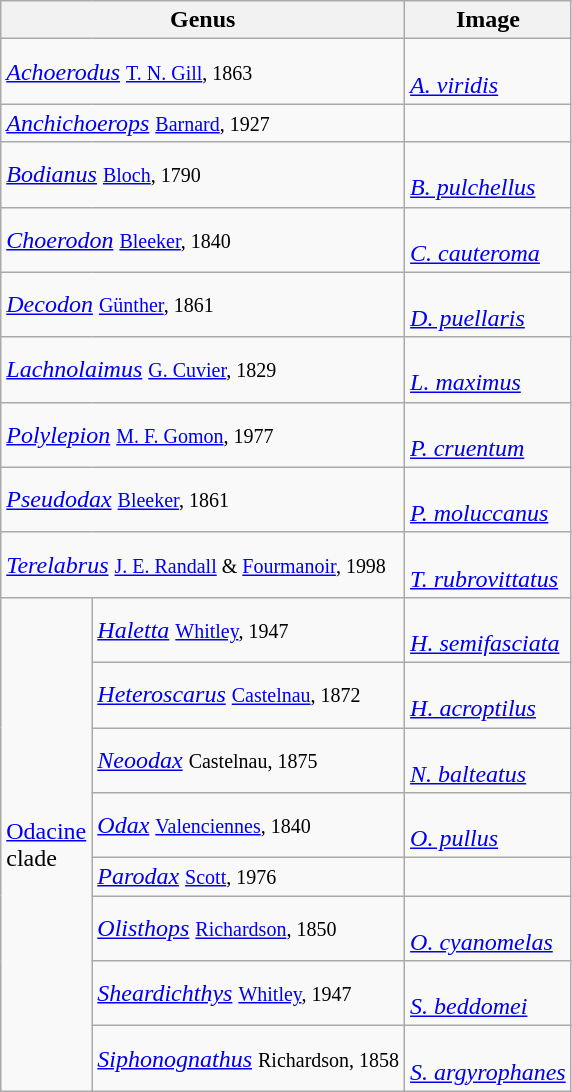<table class="wikitable">
<tr>
<th colspan="2">Genus</th>
<th>Image</th>
</tr>
<tr>
<td colspan="2"><em><a href='#'>Achoerodus</a></em> <small><a href='#'>T. N. Gill</a>, 1863</small></td>
<td><br><em><a href='#'>A. viridis</a></em></td>
</tr>
<tr>
<td colspan="2"><em><a href='#'>Anchichoerops</a></em> <small><a href='#'>Barnard</a>, 1927</small></td>
<td></td>
</tr>
<tr>
<td colspan="2"><em><a href='#'>Bodianus</a></em> <small><a href='#'>Bloch</a>, 1790</small></td>
<td><br><em><a href='#'>B. pulchellus</a></em></td>
</tr>
<tr>
<td colspan="2"><em><a href='#'>Choerodon</a></em> <small><a href='#'>Bleeker</a>, 1840</small></td>
<td><br><em><a href='#'>C. cauteroma</a></em></td>
</tr>
<tr>
<td colspan="2"><em><a href='#'>Decodon</a></em> <small><a href='#'>Günther</a>, 1861</small></td>
<td><br><em><a href='#'>D. puellaris</a></em></td>
</tr>
<tr>
<td colspan="2"><em><a href='#'>Lachnolaimus</a></em> <small><a href='#'>G. Cuvier</a>, 1829</small></td>
<td><br><em><a href='#'>L. maximus</a></em></td>
</tr>
<tr>
<td colspan="2"><em><a href='#'>Polylepion</a></em> <small><a href='#'>M. F. Gomon</a>, 1977</small></td>
<td><br><em><a href='#'>P. cruentum</a></em></td>
</tr>
<tr>
<td colspan="2"><em><a href='#'>Pseudodax</a></em> <small><a href='#'>Bleeker</a>, 1861</small></td>
<td><br><em><a href='#'>P. moluccanus</a></em></td>
</tr>
<tr>
<td colspan="2"><em><a href='#'>Terelabrus</a></em> <small><a href='#'>J. E. Randall</a> & <a href='#'>Fourmanoir</a>, 1998</small></td>
<td><br><em><a href='#'>T. rubrovittatus</a></em></td>
</tr>
<tr>
<td rowspan="8"><a href='#'>Odacine</a><br>clade</td>
<td><em><a href='#'>Haletta</a></em> <small><a href='#'>Whitley</a>, 1947</small></td>
<td><br><em><a href='#'>H. semifasciata</a></em></td>
</tr>
<tr>
<td><em><a href='#'>Heteroscarus</a></em> <small><a href='#'>Castelnau</a>, 1872</small></td>
<td><br><em><a href='#'>H. acroptilus</a></em></td>
</tr>
<tr>
<td><em><a href='#'>Neoodax</a></em> <small>Castelnau, 1875</small></td>
<td><br><em><a href='#'>N. balteatus</a></em></td>
</tr>
<tr>
<td><em><a href='#'>Odax</a></em> <small><a href='#'>Valenciennes</a>, 1840</small></td>
<td><br><em><a href='#'>O. pullus</a></em></td>
</tr>
<tr>
<td><em><a href='#'>Parodax</a></em> <small><a href='#'>Scott</a>, 1976</small></td>
<td></td>
</tr>
<tr>
<td><em><a href='#'>Olisthops</a></em> <small><a href='#'>Richardson</a>, 1850</small></td>
<td><br><em><a href='#'>O. cyanomelas</a></em></td>
</tr>
<tr>
<td><em><a href='#'>Sheardichthys</a></em> <small><a href='#'>Whitley</a>, 1947</small></td>
<td><br><em><a href='#'>S. beddomei</a></em></td>
</tr>
<tr>
<td><em><a href='#'>Siphonognathus</a></em> <small>Richardson, 1858</small></td>
<td><br><em><a href='#'>S. argyrophanes</a></em></td>
</tr>
</table>
